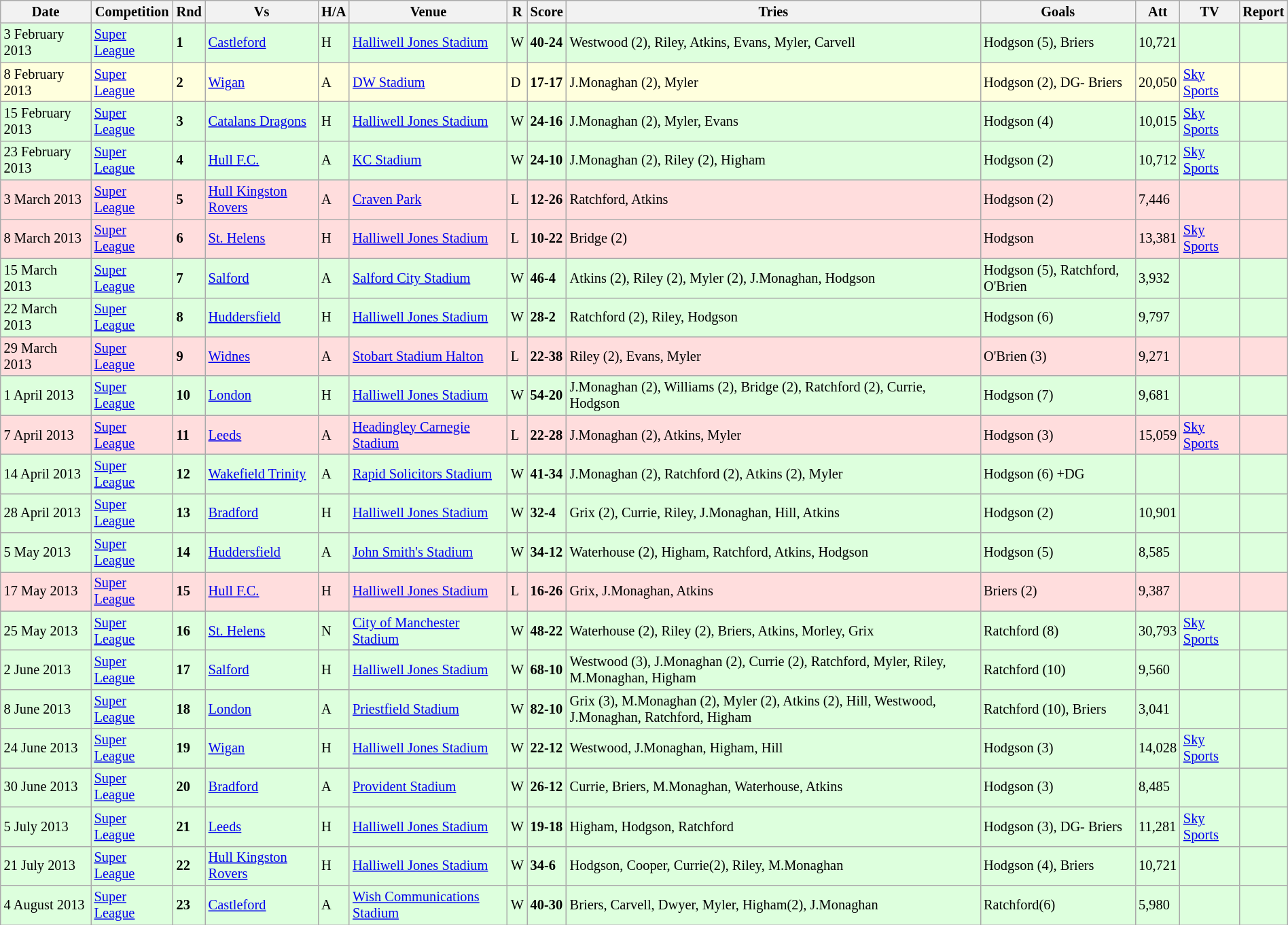<table class="wikitable" style="font-size:85%;" width="100%">
<tr>
<th>Date</th>
<th>Competition</th>
<th>Rnd</th>
<th>Vs</th>
<th>H/A</th>
<th>Venue</th>
<th>R</th>
<th>Score</th>
<th>Tries</th>
<th>Goals</th>
<th>Att</th>
<th>TV</th>
<th>Report</th>
</tr>
<tr style="background:#ddffdd;" width=20 | >
<td>3 February 2013</td>
<td><a href='#'>Super League</a></td>
<td><strong>1</strong></td>
<td> <a href='#'>Castleford</a></td>
<td>H</td>
<td><a href='#'>Halliwell Jones Stadium</a></td>
<td>W</td>
<td><strong>40-24</strong></td>
<td>Westwood (2), Riley, Atkins, Evans, Myler, Carvell</td>
<td>Hodgson (5), Briers</td>
<td>10,721</td>
<td></td>
<td></td>
</tr>
<tr style="background:#ffffdd;" width=20 | >
<td>8 February 2013</td>
<td><a href='#'>Super League</a></td>
<td><strong>2</strong></td>
<td> <a href='#'>Wigan</a></td>
<td>A</td>
<td><a href='#'>DW Stadium</a></td>
<td>D</td>
<td><strong>17-17</strong></td>
<td>J.Monaghan (2), Myler</td>
<td>Hodgson (2), DG- Briers</td>
<td>20,050</td>
<td><a href='#'>Sky Sports</a></td>
<td></td>
</tr>
<tr style="background:#ddffdd;" width=20 | >
<td>15 February 2013</td>
<td><a href='#'>Super League</a></td>
<td><strong>3</strong></td>
<td> <a href='#'>Catalans Dragons</a></td>
<td>H</td>
<td><a href='#'>Halliwell Jones Stadium</a></td>
<td>W</td>
<td><strong>24-16</strong></td>
<td>J.Monaghan (2), Myler, Evans</td>
<td>Hodgson (4)</td>
<td>10,015</td>
<td><a href='#'>Sky Sports</a></td>
<td></td>
</tr>
<tr style="background:#ddffdd;" width=20 | >
<td>23 February 2013</td>
<td><a href='#'>Super League</a></td>
<td><strong>4</strong></td>
<td> <a href='#'>Hull F.C.</a></td>
<td>A</td>
<td><a href='#'>KC Stadium</a></td>
<td>W</td>
<td><strong>24-10</strong></td>
<td>J.Monaghan (2), Riley (2), Higham</td>
<td>Hodgson (2)</td>
<td>10,712</td>
<td><a href='#'>Sky Sports</a></td>
<td></td>
</tr>
<tr style="background:#ffdddd;" width=20 | >
<td>3 March 2013</td>
<td><a href='#'>Super League</a></td>
<td><strong>5</strong></td>
<td> <a href='#'>Hull Kingston Rovers</a></td>
<td>A</td>
<td><a href='#'>Craven Park</a></td>
<td>L</td>
<td><strong>12-26</strong></td>
<td>Ratchford, Atkins</td>
<td>Hodgson (2)</td>
<td>7,446</td>
<td></td>
<td></td>
</tr>
<tr style="background:#ffdddd;" width=20 | >
<td>8 March 2013</td>
<td><a href='#'>Super League</a></td>
<td><strong>6</strong></td>
<td> <a href='#'>St. Helens</a></td>
<td>H</td>
<td><a href='#'>Halliwell Jones Stadium</a></td>
<td>L</td>
<td><strong>10-22</strong></td>
<td>Bridge (2)</td>
<td>Hodgson</td>
<td>13,381</td>
<td><a href='#'>Sky Sports</a></td>
<td></td>
</tr>
<tr style="background:#ddffdd;" width=20 | >
<td>15 March 2013</td>
<td><a href='#'>Super League</a></td>
<td><strong>7</strong></td>
<td> <a href='#'>Salford</a></td>
<td>A</td>
<td><a href='#'>Salford City Stadium</a></td>
<td>W</td>
<td><strong>46-4</strong></td>
<td>Atkins (2), Riley (2), Myler (2), J.Monaghan, Hodgson</td>
<td>Hodgson (5), Ratchford, O'Brien</td>
<td>3,932</td>
<td></td>
<td></td>
</tr>
<tr style="background:#ddffdd;" width=20 | >
<td>22 March 2013</td>
<td><a href='#'>Super League</a></td>
<td><strong>8</strong></td>
<td> <a href='#'>Huddersfield</a></td>
<td>H</td>
<td><a href='#'>Halliwell Jones Stadium</a></td>
<td>W</td>
<td><strong>28-2</strong></td>
<td>Ratchford (2), Riley, Hodgson</td>
<td>Hodgson (6)</td>
<td>9,797</td>
<td></td>
<td></td>
</tr>
<tr style="background:#ffdddd;" width=20 | >
<td>29 March 2013</td>
<td><a href='#'>Super League</a></td>
<td><strong>9</strong></td>
<td> <a href='#'>Widnes</a></td>
<td>A</td>
<td><a href='#'>Stobart Stadium Halton</a></td>
<td>L</td>
<td><strong>22-38</strong></td>
<td>Riley (2), Evans, Myler</td>
<td>O'Brien (3)</td>
<td>9,271</td>
<td></td>
<td></td>
</tr>
<tr style="background:#ddffdd;" width=20 | >
<td>1 April 2013</td>
<td><a href='#'>Super League</a></td>
<td><strong>10</strong></td>
<td> <a href='#'>London</a></td>
<td>H</td>
<td><a href='#'>Halliwell Jones Stadium</a></td>
<td>W</td>
<td><strong>54-20</strong></td>
<td>J.Monaghan (2), Williams (2), Bridge (2), Ratchford (2), Currie, Hodgson</td>
<td>Hodgson (7)</td>
<td>9,681</td>
<td></td>
<td></td>
</tr>
<tr style="background:#ffdddd;" width=20 | >
<td>7 April 2013</td>
<td><a href='#'>Super League</a></td>
<td><strong>11</strong></td>
<td> <a href='#'>Leeds</a></td>
<td>A</td>
<td><a href='#'>Headingley Carnegie Stadium</a></td>
<td>L</td>
<td><strong>22-28</strong></td>
<td>J.Monaghan (2), Atkins, Myler</td>
<td>Hodgson (3)</td>
<td>15,059</td>
<td><a href='#'>Sky Sports</a></td>
<td></td>
</tr>
<tr style="background:#ddffdd;" width=20 | >
<td>14 April 2013</td>
<td><a href='#'>Super League</a></td>
<td><strong>12</strong></td>
<td> <a href='#'>Wakefield Trinity</a></td>
<td>A</td>
<td><a href='#'>Rapid Solicitors Stadium</a></td>
<td>W</td>
<td><strong>41-34</strong></td>
<td>J.Monaghan (2), Ratchford (2), Atkins (2), Myler</td>
<td>Hodgson (6) +DG</td>
<td></td>
<td></td>
<td></td>
</tr>
<tr style="background:#ddffdd;" width=20 | >
<td>28 April 2013</td>
<td><a href='#'>Super League</a></td>
<td><strong>13</strong></td>
<td> <a href='#'>Bradford</a></td>
<td>H</td>
<td><a href='#'>Halliwell Jones Stadium</a></td>
<td>W</td>
<td><strong>32-4</strong></td>
<td>Grix (2), Currie, Riley, J.Monaghan, Hill, Atkins</td>
<td>Hodgson (2)</td>
<td>10,901</td>
<td></td>
<td></td>
</tr>
<tr style="background:#ddffdd;" width=20 | >
<td>5 May 2013</td>
<td><a href='#'>Super League</a></td>
<td><strong>14</strong></td>
<td> <a href='#'>Huddersfield</a></td>
<td>A</td>
<td><a href='#'>John Smith's Stadium</a></td>
<td>W</td>
<td><strong>34-12</strong></td>
<td>Waterhouse (2), Higham, Ratchford, Atkins, Hodgson</td>
<td>Hodgson (5)</td>
<td>8,585</td>
<td></td>
<td></td>
</tr>
<tr style="background:#ffdddd;" width=20 | >
<td>17 May 2013</td>
<td><a href='#'>Super League</a></td>
<td><strong>15</strong></td>
<td> <a href='#'>Hull F.C.</a></td>
<td>H</td>
<td><a href='#'>Halliwell Jones Stadium</a></td>
<td>L</td>
<td><strong>16-26</strong></td>
<td>Grix, J.Monaghan, Atkins</td>
<td>Briers (2)</td>
<td>9,387</td>
<td></td>
<td></td>
</tr>
<tr style="background:#ddffdd;" width=20 | >
<td>25 May 2013</td>
<td><a href='#'>Super League</a></td>
<td><strong>16</strong></td>
<td> <a href='#'>St. Helens</a></td>
<td>N</td>
<td><a href='#'>City of Manchester Stadium</a></td>
<td>W</td>
<td><strong>48-22</strong></td>
<td>Waterhouse (2), Riley (2), Briers, Atkins, Morley, Grix</td>
<td>Ratchford (8)</td>
<td>30,793</td>
<td><a href='#'>Sky Sports</a></td>
<td></td>
</tr>
<tr style="background:#ddffdd;" width=20 | >
<td>2 June 2013</td>
<td><a href='#'>Super League</a></td>
<td><strong>17</strong></td>
<td> <a href='#'>Salford</a></td>
<td>H</td>
<td><a href='#'>Halliwell Jones Stadium</a></td>
<td>W</td>
<td><strong>68-10</strong></td>
<td>Westwood (3), J.Monaghan (2), Currie (2), Ratchford, Myler, Riley, M.Monaghan, Higham</td>
<td>Ratchford (10)</td>
<td>9,560</td>
<td></td>
<td></td>
</tr>
<tr style="background:#ddffdd;" width=20 | >
<td>8 June 2013</td>
<td><a href='#'>Super League</a></td>
<td><strong>18</strong></td>
<td> <a href='#'>London</a></td>
<td>A</td>
<td><a href='#'>Priestfield Stadium</a></td>
<td>W</td>
<td><strong>82-10</strong></td>
<td>Grix (3), M.Monaghan (2), Myler (2), Atkins (2), Hill, Westwood, J.Monaghan, Ratchford, Higham</td>
<td>Ratchford (10), Briers</td>
<td>3,041</td>
<td></td>
<td></td>
</tr>
<tr style="background:#ddffdd;" width=20 | >
<td>24 June 2013</td>
<td><a href='#'>Super League</a></td>
<td><strong>19</strong></td>
<td> <a href='#'>Wigan</a></td>
<td>H</td>
<td><a href='#'>Halliwell Jones Stadium</a></td>
<td>W</td>
<td><strong>22-12</strong></td>
<td>Westwood, J.Monaghan, Higham, Hill</td>
<td>Hodgson (3)</td>
<td>14,028</td>
<td><a href='#'>Sky Sports</a></td>
<td></td>
</tr>
<tr style="background:#ddffdd;" width=20 | >
<td>30 June 2013</td>
<td><a href='#'>Super League</a></td>
<td><strong>20</strong></td>
<td> <a href='#'>Bradford</a></td>
<td>A</td>
<td><a href='#'>Provident Stadium</a></td>
<td>W</td>
<td><strong>26-12</strong></td>
<td>Currie, Briers, M.Monaghan, Waterhouse, Atkins</td>
<td>Hodgson (3)</td>
<td>8,485</td>
<td></td>
<td></td>
</tr>
<tr style="background:#ddffdd;" width=20 | >
<td>5 July 2013</td>
<td><a href='#'>Super League</a></td>
<td><strong>21</strong></td>
<td> <a href='#'>Leeds</a></td>
<td>H</td>
<td><a href='#'>Halliwell Jones Stadium</a></td>
<td>W</td>
<td><strong>19-18</strong></td>
<td>Higham, Hodgson, Ratchford</td>
<td>Hodgson (3), DG- Briers</td>
<td>11,281</td>
<td><a href='#'>Sky Sports</a></td>
<td></td>
</tr>
<tr style="background:#ddffdd;" width=20 | >
<td>21 July 2013</td>
<td><a href='#'>Super League</a></td>
<td><strong>22</strong></td>
<td> <a href='#'>Hull Kingston Rovers</a></td>
<td>H</td>
<td><a href='#'>Halliwell Jones Stadium</a></td>
<td>W</td>
<td><strong>34-6</strong></td>
<td>Hodgson, Cooper, Currie(2), Riley, M.Monaghan</td>
<td>Hodgson (4), Briers</td>
<td>10,721</td>
<td></td>
<td><br></td>
</tr>
<tr style="background:#ddffdd;" width=20 | >
<td>4 August 2013</td>
<td><a href='#'>Super League</a></td>
<td><strong>23</strong></td>
<td> <a href='#'>Castleford</a></td>
<td>A</td>
<td><a href='#'>Wish Communications Stadium</a></td>
<td>W</td>
<td><strong>40-30</strong></td>
<td>Briers, Carvell, Dwyer, Myler, Higham(2), J.Monaghan</td>
<td>Ratchford(6)</td>
<td>5,980</td>
<td></td>
<td><br></td>
</tr>
</table>
